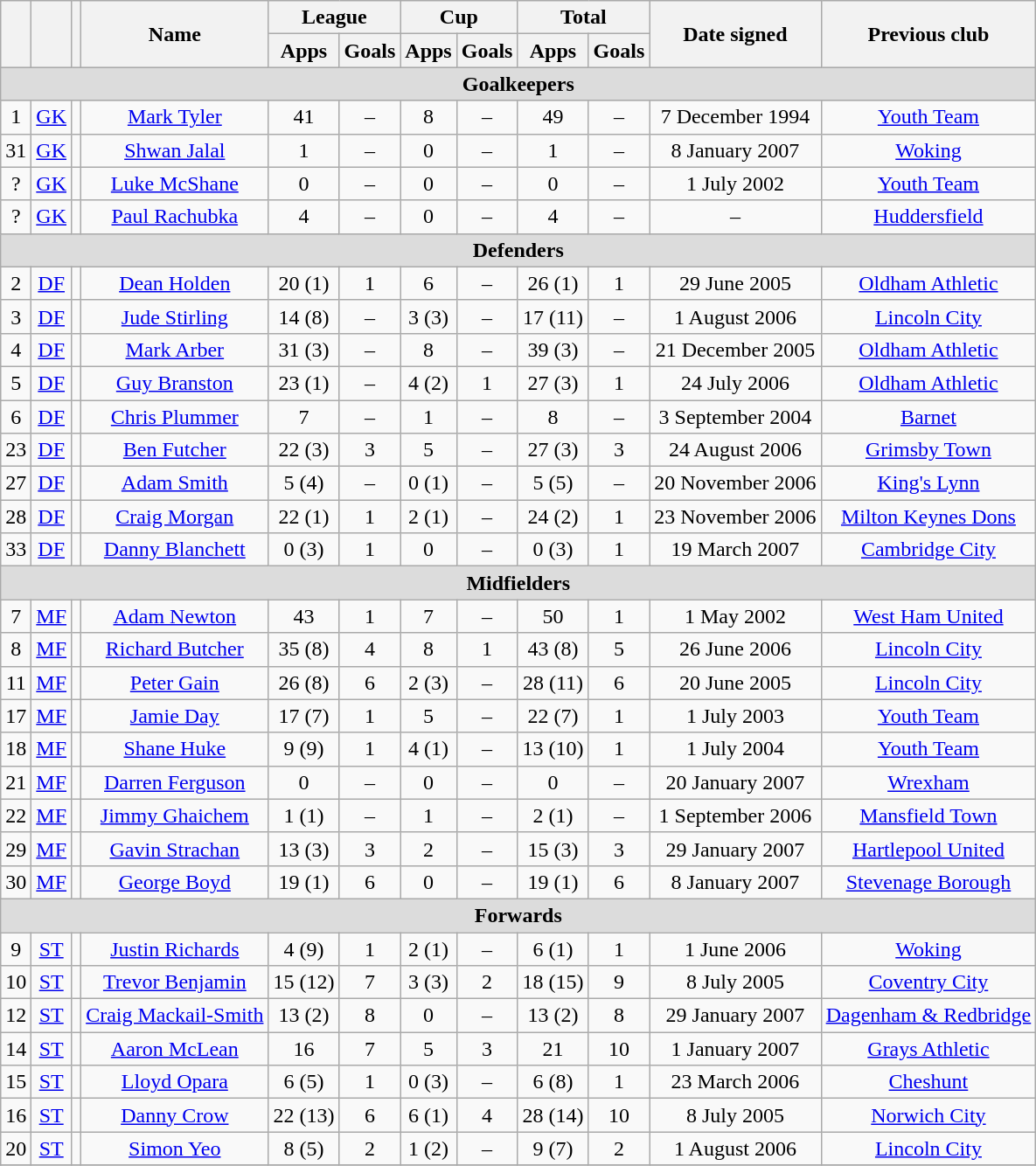<table class="wikitable" style="text-align:center">
<tr>
<th rowspan=2></th>
<th rowspan="2"></th>
<th rowspan=2></th>
<th rowspan=2>Name</th>
<th colspan=2>League</th>
<th colspan=2>Cup</th>
<th colspan=2>Total</th>
<th rowspan=2>Date signed</th>
<th rowspan=2>Previous club</th>
</tr>
<tr>
<th scope=col>Apps</th>
<th scope=col>Goals</th>
<th scope=col>Apps</th>
<th scope=col>Goals</th>
<th scope=col>Apps</th>
<th scope=col>Goals</th>
</tr>
<tr>
<th colspan="12" style="background:#dcdcdc; text-align:center;">Goalkeepers</th>
</tr>
<tr>
<td>1</td>
<td><a href='#'>GK</a></td>
<td></td>
<td><a href='#'>Mark Tyler</a></td>
<td>41</td>
<td>–</td>
<td>8</td>
<td>–</td>
<td>49</td>
<td>–</td>
<td>7 December 1994</td>
<td><a href='#'>Youth Team</a></td>
</tr>
<tr>
<td>31</td>
<td><a href='#'>GK</a></td>
<td></td>
<td><a href='#'>Shwan Jalal</a></td>
<td>1</td>
<td>–</td>
<td>0</td>
<td>–</td>
<td>1</td>
<td>–</td>
<td>8 January 2007</td>
<td><a href='#'>Woking</a></td>
</tr>
<tr>
<td>?</td>
<td><a href='#'>GK</a></td>
<td></td>
<td><a href='#'>Luke McShane</a></td>
<td>0</td>
<td>–</td>
<td>0</td>
<td>–</td>
<td>0</td>
<td>–</td>
<td>1 July 2002</td>
<td><a href='#'>Youth Team</a></td>
</tr>
<tr>
<td>?</td>
<td><a href='#'>GK</a></td>
<td></td>
<td><a href='#'>Paul Rachubka</a></td>
<td>4</td>
<td>–</td>
<td>0</td>
<td>–</td>
<td>4</td>
<td>–</td>
<td>–</td>
<td><a href='#'>Huddersfield</a></td>
</tr>
<tr>
<th colspan="12" style="background:#dcdcdc; text-align:center;">Defenders</th>
</tr>
<tr>
<td>2</td>
<td><a href='#'>DF</a></td>
<td></td>
<td><a href='#'>Dean Holden</a></td>
<td>20 (1)</td>
<td>1</td>
<td>6</td>
<td>–</td>
<td>26 (1)</td>
<td>1</td>
<td>29 June 2005</td>
<td><a href='#'>Oldham Athletic</a></td>
</tr>
<tr>
<td>3</td>
<td><a href='#'>DF</a></td>
<td></td>
<td><a href='#'>Jude Stirling</a></td>
<td>14 (8)</td>
<td>–</td>
<td>3 (3)</td>
<td>–</td>
<td>17 (11)</td>
<td>–</td>
<td>1 August 2006</td>
<td><a href='#'>Lincoln City</a></td>
</tr>
<tr>
<td>4</td>
<td><a href='#'>DF</a></td>
<td></td>
<td><a href='#'>Mark Arber</a></td>
<td>31 (3)</td>
<td>–</td>
<td>8</td>
<td>–</td>
<td>39 (3)</td>
<td>–</td>
<td>21 December 2005</td>
<td><a href='#'>Oldham Athletic</a></td>
</tr>
<tr>
<td>5</td>
<td><a href='#'>DF</a></td>
<td></td>
<td><a href='#'>Guy Branston</a></td>
<td>23 (1)</td>
<td>–</td>
<td>4 (2)</td>
<td>1</td>
<td>27 (3)</td>
<td>1</td>
<td>24 July 2006</td>
<td><a href='#'>Oldham Athletic</a></td>
</tr>
<tr>
<td>6</td>
<td><a href='#'>DF</a></td>
<td></td>
<td><a href='#'>Chris Plummer</a></td>
<td>7</td>
<td>–</td>
<td>1</td>
<td>–</td>
<td>8</td>
<td>–</td>
<td>3 September 2004</td>
<td><a href='#'>Barnet</a></td>
</tr>
<tr>
<td>23</td>
<td><a href='#'>DF</a></td>
<td></td>
<td><a href='#'>Ben Futcher</a></td>
<td>22 (3)</td>
<td>3</td>
<td>5</td>
<td>–</td>
<td>27 (3)</td>
<td>3</td>
<td>24 August 2006</td>
<td><a href='#'>Grimsby Town</a></td>
</tr>
<tr>
<td>27</td>
<td><a href='#'>DF</a></td>
<td></td>
<td><a href='#'>Adam Smith</a></td>
<td>5 (4)</td>
<td>–</td>
<td>0 (1)</td>
<td>–</td>
<td>5 (5)</td>
<td>–</td>
<td>20 November 2006</td>
<td><a href='#'>King's Lynn</a></td>
</tr>
<tr>
<td>28</td>
<td><a href='#'>DF</a></td>
<td></td>
<td><a href='#'>Craig Morgan</a></td>
<td>22 (1)</td>
<td>1</td>
<td>2 (1)</td>
<td>–</td>
<td>24 (2)</td>
<td>1</td>
<td>23 November 2006</td>
<td><a href='#'>Milton Keynes Dons</a></td>
</tr>
<tr>
<td>33</td>
<td><a href='#'>DF</a></td>
<td></td>
<td><a href='#'>Danny Blanchett</a></td>
<td>0 (3)</td>
<td>1</td>
<td>0</td>
<td>–</td>
<td>0 (3)</td>
<td>1</td>
<td>19 March 2007</td>
<td><a href='#'>Cambridge City</a></td>
</tr>
<tr>
<th colspan="12" style="background:#dcdcdc; text-align:center;">Midfielders</th>
</tr>
<tr>
<td>7</td>
<td><a href='#'>MF</a></td>
<td></td>
<td><a href='#'>Adam Newton</a></td>
<td>43</td>
<td>1</td>
<td>7</td>
<td>–</td>
<td>50</td>
<td>1</td>
<td>1 May 2002</td>
<td><a href='#'>West Ham United</a></td>
</tr>
<tr>
<td>8</td>
<td><a href='#'>MF</a></td>
<td></td>
<td><a href='#'>Richard Butcher</a></td>
<td>35 (8)</td>
<td>4</td>
<td>8</td>
<td>1</td>
<td>43 (8)</td>
<td>5</td>
<td>26 June 2006</td>
<td><a href='#'>Lincoln City</a></td>
</tr>
<tr>
<td>11</td>
<td><a href='#'>MF</a></td>
<td></td>
<td><a href='#'>Peter Gain</a></td>
<td>26 (8)</td>
<td>6</td>
<td>2 (3)</td>
<td>–</td>
<td>28 (11)</td>
<td>6</td>
<td>20 June 2005</td>
<td><a href='#'>Lincoln City</a></td>
</tr>
<tr>
<td>17</td>
<td><a href='#'>MF</a></td>
<td></td>
<td><a href='#'>Jamie Day</a></td>
<td>17 (7)</td>
<td>1</td>
<td>5</td>
<td>–</td>
<td>22 (7)</td>
<td>1</td>
<td>1 July 2003</td>
<td><a href='#'>Youth Team</a></td>
</tr>
<tr>
<td>18</td>
<td><a href='#'>MF</a></td>
<td></td>
<td><a href='#'>Shane Huke</a></td>
<td>9 (9)</td>
<td>1</td>
<td>4 (1)</td>
<td>–</td>
<td>13 (10)</td>
<td>1</td>
<td>1 July 2004</td>
<td><a href='#'>Youth Team</a></td>
</tr>
<tr>
<td>21</td>
<td><a href='#'>MF</a></td>
<td></td>
<td><a href='#'>Darren Ferguson</a></td>
<td>0</td>
<td>–</td>
<td>0</td>
<td>–</td>
<td>0</td>
<td>–</td>
<td>20 January 2007</td>
<td><a href='#'>Wrexham</a></td>
</tr>
<tr>
<td>22</td>
<td><a href='#'>MF</a></td>
<td></td>
<td><a href='#'>Jimmy Ghaichem</a></td>
<td>1 (1)</td>
<td>–</td>
<td>1</td>
<td>–</td>
<td>2 (1)</td>
<td>–</td>
<td>1 September 2006</td>
<td><a href='#'>Mansfield Town</a></td>
</tr>
<tr>
<td>29</td>
<td><a href='#'>MF</a></td>
<td></td>
<td><a href='#'>Gavin Strachan</a></td>
<td>13 (3)</td>
<td>3</td>
<td>2</td>
<td>–</td>
<td>15 (3)</td>
<td>3</td>
<td>29 January 2007</td>
<td><a href='#'>Hartlepool United</a></td>
</tr>
<tr>
<td>30</td>
<td><a href='#'>MF</a></td>
<td></td>
<td><a href='#'>George Boyd</a></td>
<td>19 (1)</td>
<td>6</td>
<td>0</td>
<td>–</td>
<td>19 (1)</td>
<td>6</td>
<td>8 January 2007</td>
<td><a href='#'>Stevenage Borough</a></td>
</tr>
<tr>
<th colspan="12" style="background:#dcdcdc; text-align:center;">Forwards</th>
</tr>
<tr>
<td>9</td>
<td><a href='#'>ST</a></td>
<td></td>
<td><a href='#'>Justin Richards</a></td>
<td>4 (9)</td>
<td>1</td>
<td>2 (1)</td>
<td>–</td>
<td>6 (1)</td>
<td>1</td>
<td>1 June 2006</td>
<td><a href='#'>Woking</a></td>
</tr>
<tr>
<td>10</td>
<td><a href='#'>ST</a></td>
<td></td>
<td><a href='#'>Trevor Benjamin</a></td>
<td>15 (12)</td>
<td>7</td>
<td>3 (3)</td>
<td>2</td>
<td>18 (15)</td>
<td>9</td>
<td>8 July 2005</td>
<td><a href='#'>Coventry City</a></td>
</tr>
<tr>
<td>12</td>
<td><a href='#'>ST</a></td>
<td></td>
<td><a href='#'>Craig Mackail-Smith</a></td>
<td>13 (2)</td>
<td>8</td>
<td>0</td>
<td>–</td>
<td>13 (2)</td>
<td>8</td>
<td>29 January 2007</td>
<td><a href='#'>Dagenham & Redbridge</a></td>
</tr>
<tr>
<td>14</td>
<td><a href='#'>ST</a></td>
<td></td>
<td><a href='#'>Aaron McLean</a></td>
<td>16</td>
<td>7</td>
<td>5</td>
<td>3</td>
<td>21</td>
<td>10</td>
<td>1 January 2007</td>
<td><a href='#'>Grays Athletic</a></td>
</tr>
<tr>
<td>15</td>
<td><a href='#'>ST</a></td>
<td></td>
<td><a href='#'>Lloyd Opara</a></td>
<td>6 (5)</td>
<td>1</td>
<td>0 (3)</td>
<td>–</td>
<td>6 (8)</td>
<td>1</td>
<td>23 March 2006</td>
<td><a href='#'>Cheshunt</a></td>
</tr>
<tr>
<td>16</td>
<td><a href='#'>ST</a></td>
<td></td>
<td><a href='#'>Danny Crow</a></td>
<td>22 (13)</td>
<td>6</td>
<td>6 (1)</td>
<td>4</td>
<td>28 (14)</td>
<td>10</td>
<td>8 July 2005</td>
<td><a href='#'>Norwich City</a></td>
</tr>
<tr>
<td>20</td>
<td><a href='#'>ST</a></td>
<td></td>
<td><a href='#'>Simon Yeo</a></td>
<td>8 (5)</td>
<td>2</td>
<td>1 (2)</td>
<td>–</td>
<td>9 (7)</td>
<td>2</td>
<td>1 August 2006</td>
<td><a href='#'>Lincoln City</a></td>
</tr>
<tr>
</tr>
</table>
